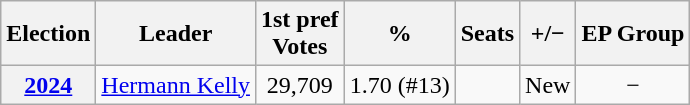<table class="wikitable" style="text-align:center;">
<tr>
<th>Election</th>
<th>Leader</th>
<th>1st pref<br>Votes</th>
<th>%</th>
<th>Seats</th>
<th>+/−</th>
<th>EP Group</th>
</tr>
<tr>
<th><a href='#'>2024</a></th>
<td><a href='#'>Hermann Kelly</a></td>
<td>29,709</td>
<td>1.70 (#13)</td>
<td></td>
<td>New</td>
<td>−</td>
</tr>
</table>
